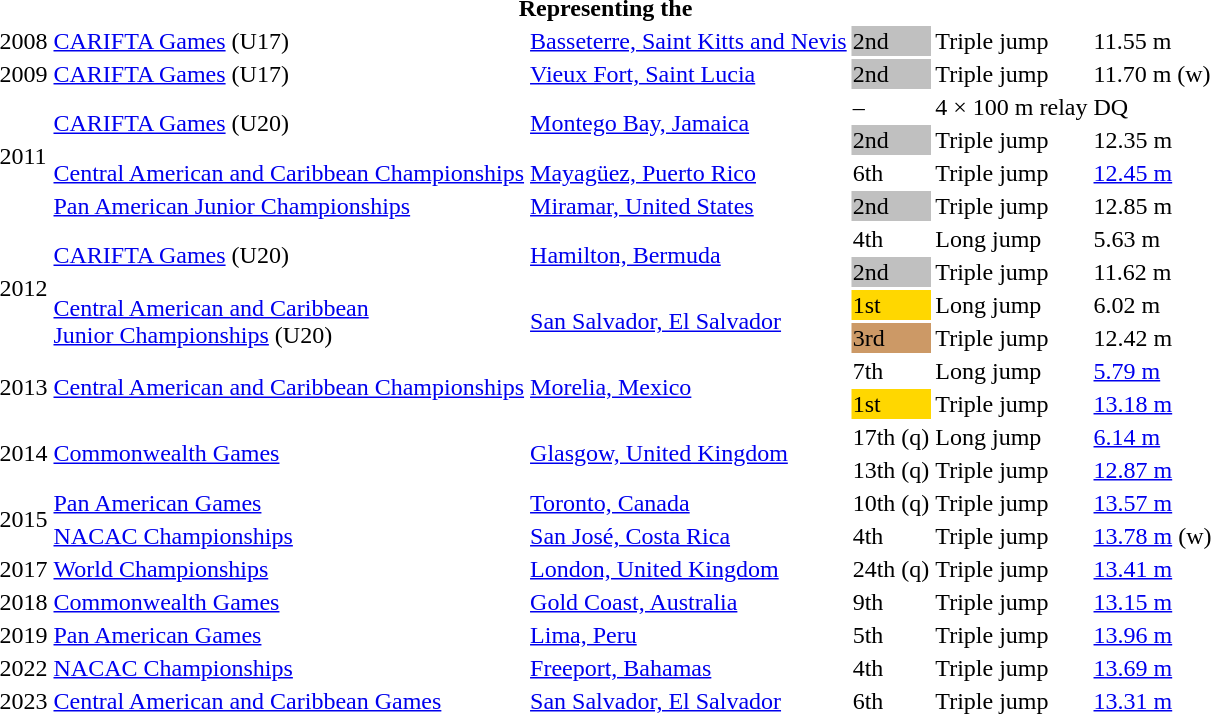<table>
<tr>
<th colspan="6">Representing the </th>
</tr>
<tr>
<td>2008</td>
<td><a href='#'>CARIFTA Games</a> (U17)</td>
<td><a href='#'>Basseterre, Saint Kitts and Nevis</a></td>
<td bgcolor=silver>2nd</td>
<td>Triple jump</td>
<td>11.55 m</td>
</tr>
<tr>
<td>2009</td>
<td><a href='#'>CARIFTA Games</a> (U17)</td>
<td><a href='#'>Vieux Fort, Saint Lucia</a></td>
<td bgcolor=silver>2nd</td>
<td>Triple jump</td>
<td>11.70 m (w)</td>
</tr>
<tr>
<td rowspan=4>2011</td>
<td rowspan=2><a href='#'>CARIFTA Games</a> (U20)</td>
<td rowspan=2><a href='#'>Montego Bay, Jamaica</a></td>
<td>–</td>
<td>4 × 100 m relay</td>
<td>DQ</td>
</tr>
<tr>
<td bgcolor=silver>2nd</td>
<td>Triple jump</td>
<td>12.35 m</td>
</tr>
<tr>
<td><a href='#'>Central American and Caribbean Championships</a></td>
<td><a href='#'>Mayagüez, Puerto Rico</a></td>
<td>6th</td>
<td>Triple jump</td>
<td><a href='#'>12.45 m</a></td>
</tr>
<tr>
<td><a href='#'>Pan American Junior Championships</a></td>
<td><a href='#'>Miramar, United States</a></td>
<td bgcolor=silver>2nd</td>
<td>Triple jump</td>
<td>12.85 m</td>
</tr>
<tr>
<td rowspan=4>2012</td>
<td rowspan=2><a href='#'>CARIFTA Games</a> (U20)</td>
<td rowspan=2><a href='#'>Hamilton, Bermuda</a></td>
<td>4th</td>
<td>Long jump</td>
<td>5.63 m</td>
</tr>
<tr>
<td bgcolor=silver>2nd</td>
<td>Triple jump</td>
<td>11.62 m</td>
</tr>
<tr>
<td rowspan=2><a href='#'>Central American and Caribbean<br>Junior Championships</a> (U20)</td>
<td rowspan=2><a href='#'>San Salvador, El Salvador</a></td>
<td bgcolor=gold>1st</td>
<td>Long jump</td>
<td>6.02 m</td>
</tr>
<tr>
<td bgcolor=cc9966>3rd</td>
<td>Triple jump</td>
<td>12.42 m</td>
</tr>
<tr>
<td rowspan=2>2013</td>
<td rowspan=2><a href='#'>Central American and Caribbean Championships</a></td>
<td rowspan=2><a href='#'>Morelia, Mexico</a></td>
<td>7th</td>
<td>Long jump</td>
<td><a href='#'>5.79 m</a></td>
</tr>
<tr>
<td bgcolor=gold>1st</td>
<td>Triple jump</td>
<td><a href='#'>13.18 m</a></td>
</tr>
<tr>
<td rowspan=2>2014</td>
<td rowspan=2><a href='#'>Commonwealth Games</a></td>
<td rowspan=2><a href='#'>Glasgow, United Kingdom</a></td>
<td>17th (q)</td>
<td>Long jump</td>
<td><a href='#'>6.14 m</a></td>
</tr>
<tr>
<td>13th (q)</td>
<td>Triple jump</td>
<td><a href='#'>12.87 m</a></td>
</tr>
<tr>
<td rowspan=2>2015</td>
<td><a href='#'>Pan American Games</a></td>
<td><a href='#'>Toronto, Canada</a></td>
<td>10th (q)</td>
<td>Triple jump</td>
<td><a href='#'>13.57 m</a></td>
</tr>
<tr>
<td><a href='#'>NACAC Championships</a></td>
<td><a href='#'>San José, Costa Rica</a></td>
<td>4th</td>
<td>Triple jump</td>
<td><a href='#'>13.78 m</a> (w)</td>
</tr>
<tr>
<td>2017</td>
<td><a href='#'>World Championships</a></td>
<td><a href='#'>London, United Kingdom</a></td>
<td>24th (q)</td>
<td>Triple jump</td>
<td><a href='#'>13.41 m</a></td>
</tr>
<tr>
<td>2018</td>
<td><a href='#'>Commonwealth Games</a></td>
<td><a href='#'>Gold Coast, Australia</a></td>
<td>9th</td>
<td>Triple jump</td>
<td><a href='#'>13.15 m</a></td>
</tr>
<tr>
<td>2019</td>
<td><a href='#'>Pan American Games</a></td>
<td><a href='#'>Lima, Peru</a></td>
<td>5th</td>
<td>Triple jump</td>
<td><a href='#'>13.96 m</a></td>
</tr>
<tr>
<td>2022</td>
<td><a href='#'>NACAC Championships</a></td>
<td><a href='#'>Freeport, Bahamas</a></td>
<td>4th</td>
<td>Triple jump</td>
<td><a href='#'>13.69 m</a></td>
</tr>
<tr>
<td>2023</td>
<td><a href='#'>Central American and Caribbean Games</a></td>
<td><a href='#'>San Salvador, El Salvador</a></td>
<td>6th</td>
<td>Triple jump</td>
<td><a href='#'>13.31 m</a></td>
</tr>
</table>
